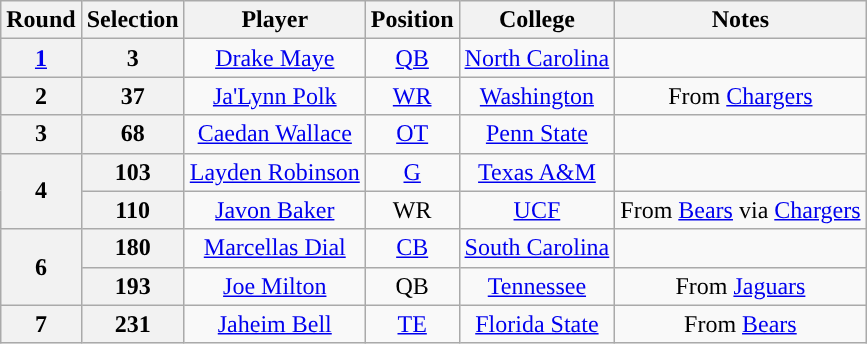<table class="wikitable" style="text-align:center">
<tr>
<th>Round</th>
<th>Selection</th>
<th>Player</th>
<th>Position</th>
<th>College</th>
<th>Notes</th>
</tr>
<tr>
<th><a href='#'>1</a></th>
<th>3</th>
<td><a href='#'>Drake Maye</a></td>
<td><a href='#'>QB</a></td>
<td><a href='#'>North Carolina</a></td>
<td></td>
</tr>
<tr>
<th>2</th>
<th>37</th>
<td><a href='#'>Ja'Lynn Polk</a></td>
<td><a href='#'>WR</a></td>
<td><a href='#'>Washington</a></td>
<td>From <a href='#'>Chargers</a></td>
</tr>
<tr>
<th>3</th>
<th>68</th>
<td><a href='#'>Caedan Wallace</a></td>
<td><a href='#'>OT</a></td>
<td><a href='#'>Penn State</a></td>
<td></td>
</tr>
<tr>
<th rowspan="2">4</th>
<th>103</th>
<td><a href='#'>Layden Robinson</a></td>
<td><a href='#'>G</a></td>
<td><a href='#'>Texas A&M</a></td>
<td></td>
</tr>
<tr>
<th>110</th>
<td><a href='#'>Javon Baker</a></td>
<td>WR</td>
<td><a href='#'>UCF</a></td>
<td>From <a href='#'>Bears</a> via <a href='#'>Chargers</a></td>
</tr>
<tr>
<th rowspan="2">6</th>
<th>180</th>
<td><a href='#'>Marcellas Dial</a></td>
<td><a href='#'>CB</a></td>
<td><a href='#'>South Carolina</a></td>
<td></td>
</tr>
<tr>
<th>193</th>
<td><a href='#'>Joe Milton</a></td>
<td>QB</td>
<td><a href='#'>Tennessee</a></td>
<td>From <a href='#'>Jaguars</a></td>
</tr>
<tr>
<th>7</th>
<th>231</th>
<td><a href='#'>Jaheim Bell</a></td>
<td><a href='#'>TE</a></td>
<td><a href='#'>Florida State</a></td>
<td>From <a href='#'>Bears</a></td>
</tr>
</table>
